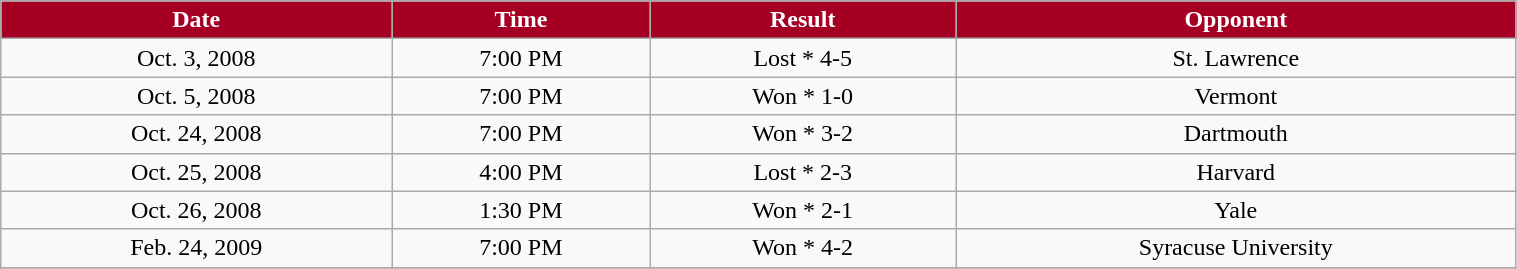<table class="wikitable" width="80%">
<tr align="center"  style="background:#A50024;color:white;">
<td><strong>Date</strong></td>
<td><strong>Time</strong></td>
<td><strong>Result</strong></td>
<td><strong>Opponent</strong></td>
</tr>
<tr align="center" bgcolor="">
<td>Oct. 3, 2008</td>
<td>7:00 PM</td>
<td>Lost * 4-5</td>
<td>St. Lawrence</td>
</tr>
<tr align="center" bgcolor="">
<td>Oct. 5, 2008</td>
<td>7:00 PM</td>
<td>Won * 1-0</td>
<td>Vermont</td>
</tr>
<tr align="center" bgcolor="">
<td>Oct. 24, 2008</td>
<td>7:00 PM</td>
<td>Won * 3-2</td>
<td>Dartmouth</td>
</tr>
<tr align="center" bgcolor="">
<td>Oct. 25, 2008</td>
<td>4:00 PM</td>
<td>Lost * 2-3</td>
<td>Harvard</td>
</tr>
<tr align="center" bgcolor="">
<td>Oct. 26, 2008</td>
<td>1:30 PM</td>
<td>Won * 2-1</td>
<td>Yale</td>
</tr>
<tr align="center" bgcolor="">
<td>Feb. 24, 2009</td>
<td>7:00 PM</td>
<td>Won * 4-2</td>
<td>Syracuse University</td>
</tr>
<tr align="center" bgcolor="">
</tr>
</table>
